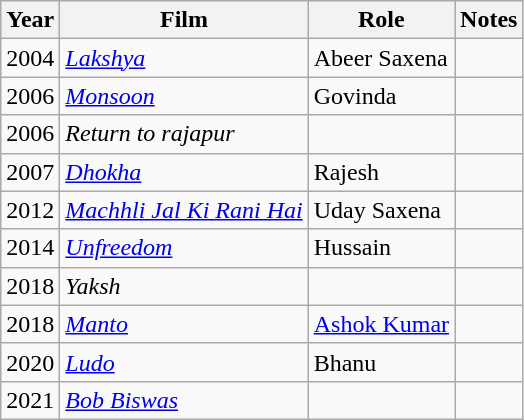<table class="wikitable sortable">
<tr>
<th>Year</th>
<th>Film</th>
<th>Role</th>
<th>Notes</th>
</tr>
<tr>
<td>2004</td>
<td><em><a href='#'>Lakshya</a></em></td>
<td>Abeer Saxena</td>
<td></td>
</tr>
<tr>
<td>2006</td>
<td><em><a href='#'>Monsoon</a></em></td>
<td>Govinda</td>
<td></td>
</tr>
<tr>
<td>2006</td>
<td><em>Return to rajapur</em></td>
<td></td>
</tr>
<tr>
<td>2007</td>
<td><em><a href='#'>Dhokha</a></em></td>
<td>Rajesh</td>
<td></td>
</tr>
<tr>
<td>2012</td>
<td><em><a href='#'>Machhli Jal Ki Rani Hai</a></em></td>
<td>Uday Saxena</td>
<td></td>
</tr>
<tr>
<td>2014</td>
<td><em><a href='#'>Unfreedom</a></em></td>
<td>Hussain</td>
<td></td>
</tr>
<tr>
<td>2018</td>
<td><em>Yaksh</em></td>
<td></td>
</tr>
<tr>
<td>2018</td>
<td><em><a href='#'>Manto</a></em></td>
<td><a href='#'>Ashok Kumar</a></td>
<td></td>
</tr>
<tr>
<td>2020</td>
<td><em><a href='#'>Ludo</a></em></td>
<td>Bhanu</td>
<td></td>
</tr>
<tr>
<td>2021</td>
<td><em><a href='#'>Bob Biswas</a></em></td>
<td></td>
</tr>
</table>
